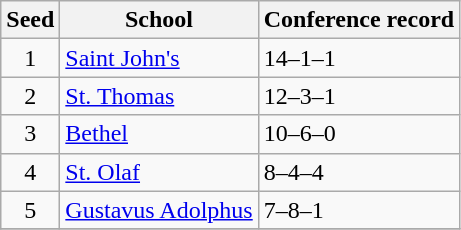<table class="wikitable">
<tr>
<th>Seed</th>
<th>School</th>
<th>Conference record</th>
</tr>
<tr>
<td align=center>1</td>
<td><a href='#'>Saint John's</a></td>
<td>14–1–1</td>
</tr>
<tr>
<td align=center>2</td>
<td><a href='#'>St. Thomas</a></td>
<td>12–3–1</td>
</tr>
<tr>
<td align=center>3</td>
<td><a href='#'>Bethel</a></td>
<td>10–6–0</td>
</tr>
<tr>
<td align=center>4</td>
<td><a href='#'>St. Olaf</a></td>
<td>8–4–4</td>
</tr>
<tr>
<td align=center>5</td>
<td><a href='#'>Gustavus Adolphus</a></td>
<td>7–8–1</td>
</tr>
<tr>
</tr>
</table>
